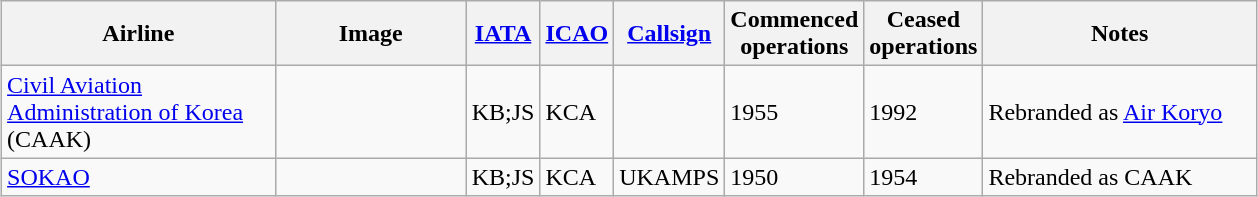<table class="wikitable sortable" style="border-collapse:collapse; margin:auto;" border="1" cellpadding="3">
<tr valign="middle">
<th style="width:175px;">Airline</th>
<th style="width:120px;">Image</th>
<th><a href='#'>IATA</a></th>
<th><a href='#'>ICAO</a></th>
<th><a href='#'>Callsign</a></th>
<th>Commenced<br>operations</th>
<th>Ceased<br>operations</th>
<th style="width:175px;">Notes</th>
</tr>
<tr>
<td><a href='#'>Civil Aviation Administration of Korea</a> (CAAK)</td>
<td></td>
<td>KB;JS</td>
<td>KCA</td>
<td></td>
<td>1955</td>
<td>1992</td>
<td>Rebranded as <a href='#'>Air Koryo</a></td>
</tr>
<tr>
<td><a href='#'>SOKAO</a></td>
<td></td>
<td>KB;JS</td>
<td>KCA</td>
<td>UKAMPS</td>
<td>1950</td>
<td>1954</td>
<td>Rebranded as CAAK</td>
</tr>
</table>
